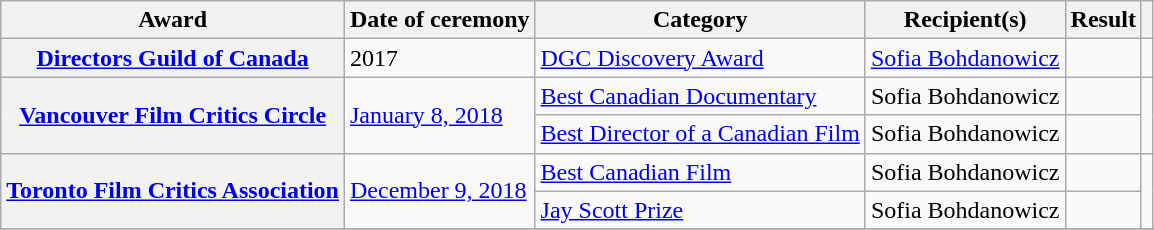<table class="wikitable plainrowheaders sortable">
<tr>
<th scope="col">Award</th>
<th scope="col">Date of ceremony</th>
<th scope="col">Category</th>
<th scope="col">Recipient(s)</th>
<th scope="col">Result</th>
<th scope="col" class="unsortable"></th>
</tr>
<tr>
<th scope="row"><a href='#'>Directors Guild of Canada</a></th>
<td>2017</td>
<td><a href='#'>DGC Discovery Award</a></td>
<td><a href='#'>Sofia Bohdanowicz</a></td>
<td></td>
<td></td>
</tr>
<tr>
<th scope="row" rowspan=2><a href='#'>Vancouver Film Critics Circle</a></th>
<td rowspan="2"><a href='#'>January 8, 2018</a></td>
<td><a href='#'>Best Canadian Documentary</a></td>
<td>Sofia Bohdanowicz</td>
<td></td>
<td rowspan="2"></td>
</tr>
<tr>
<td><a href='#'>Best Director of a Canadian Film</a></td>
<td>Sofia Bohdanowicz</td>
<td></td>
</tr>
<tr>
<th scope="row" rowspan=2><a href='#'>Toronto Film Critics Association</a></th>
<td rowspan="2"><a href='#'>December 9, 2018</a></td>
<td><a href='#'>Best Canadian Film</a></td>
<td>Sofia Bohdanowicz</td>
<td></td>
<td rowspan="2"></td>
</tr>
<tr>
<td><a href='#'>Jay Scott Prize</a></td>
<td>Sofia Bohdanowicz</td>
<td></td>
</tr>
<tr>
</tr>
</table>
